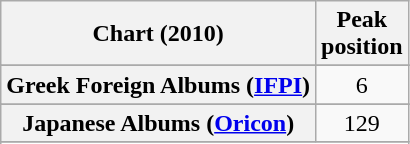<table class="wikitable sortable plainrowheaders" style="text-align:center">
<tr>
<th scope="col">Chart (2010)</th>
<th scope="col">Peak<br> position</th>
</tr>
<tr>
</tr>
<tr>
</tr>
<tr>
</tr>
<tr>
</tr>
<tr>
<th scope="row">Greek Foreign Albums (<a href='#'>IFPI</a>)</th>
<td>6</td>
</tr>
<tr>
</tr>
<tr>
<th scope="row">Japanese Albums (<a href='#'>Oricon</a>)</th>
<td>129</td>
</tr>
<tr>
</tr>
<tr>
</tr>
<tr>
</tr>
<tr>
</tr>
<tr>
</tr>
<tr>
</tr>
<tr>
</tr>
</table>
